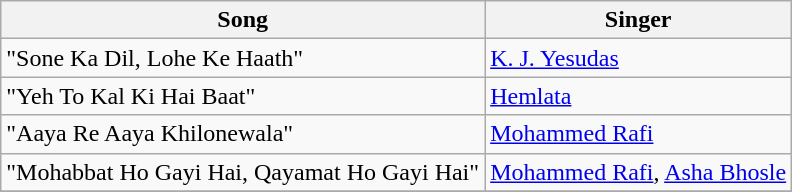<table class="wikitable">
<tr>
<th>Song</th>
<th>Singer</th>
</tr>
<tr>
<td>"Sone Ka Dil, Lohe Ke Haath"</td>
<td><a href='#'>K. J. Yesudas</a></td>
</tr>
<tr>
<td>"Yeh To Kal Ki Hai Baat"</td>
<td><a href='#'>Hemlata</a></td>
</tr>
<tr>
<td>"Aaya Re Aaya Khilonewala"</td>
<td><a href='#'>Mohammed Rafi</a></td>
</tr>
<tr>
<td>"Mohabbat Ho Gayi Hai, Qayamat Ho Gayi Hai"</td>
<td><a href='#'>Mohammed Rafi</a>, <a href='#'>Asha Bhosle</a></td>
</tr>
<tr>
</tr>
</table>
